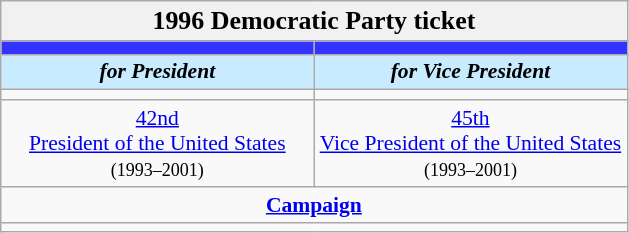<table class="wikitable" style="font-size:90%; text-align:center;">
<tr>
<td style="background:#f1f1f1;" colspan="30"><big><strong>1996 Democratic Party ticket</strong></big></td>
</tr>
<tr>
<th style="width:3em; font-size:135%; background:#33f; width:200px;"><a href='#'></a></th>
<th style="width:3em; font-size:135%; background:#33f; width:200px;"><a href='#'></a></th>
</tr>
<tr style="color:#000; font-size:100%; background:#c8ebff;">
<td style="width:3em; width:200px;"><strong><em>for President</em></strong></td>
<td style="width:3em; width:200px;"><strong><em>for Vice President</em></strong></td>
</tr>
<tr>
<td></td>
<td></td>
</tr>
<tr>
<td><a href='#'>42nd</a> <br><a href='#'>President of the United States</a><br><small>(1993–2001)</small></td>
<td><a href='#'>45th</a><br><a href='#'>Vice President of the United States</a><br><small>(1993–2001)</small></td>
</tr>
<tr>
<td colspan=2><a href='#'><strong>Campaign</strong></a></td>
</tr>
<tr>
<td colspan=2></td>
</tr>
</table>
